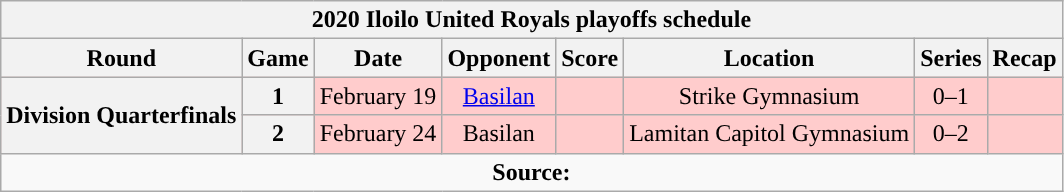<table class="wikitable" style="text-align:center">
<tr>
<th colspan=8>2020 Iloilo United Royals playoffs schedule</th>
</tr>
<tr>
<th>Round</th>
<th>Game</th>
<th>Date</th>
<th>Opponent</th>
<th>Score</th>
<th>Location</th>
<th>Series</th>
<th>Recap<br></th>
</tr>
<tr style="background:#fcc">
<th rowspan=2>Division Quarterfinals</th>
<th>1</th>
<td>February 19</td>
<td><a href='#'>Basilan</a></td>
<td></td>
<td>Strike Gymnasium</td>
<td>0–1</td>
<td></td>
</tr>
<tr style="background:#fcc">
<th>2</th>
<td>February 24</td>
<td>Basilan</td>
<td></td>
<td>Lamitan Capitol Gymnasium</td>
<td>0–2</td>
<td></td>
</tr>
<tr>
<td colspan=8 align=center><strong>Source: </strong></td>
</tr>
</table>
